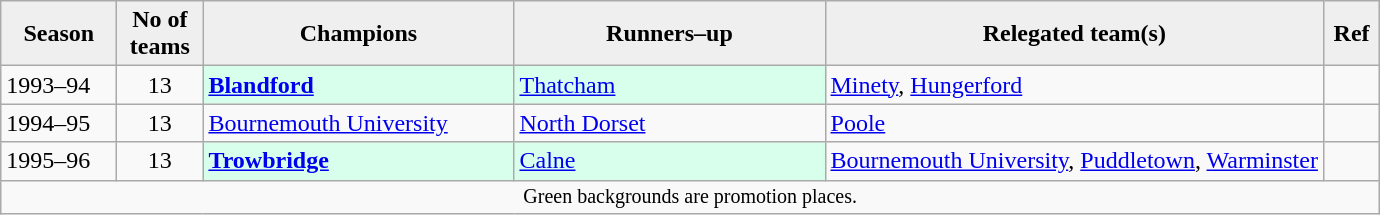<table class="wikitable" style="text-align: left;">
<tr>
<th style="background:#efefef; width:70px;">Season</th>
<th style="background:#efefef; width:50px;">No of teams</th>
<th style="background:#efefef; width:200px;">Champions</th>
<th style="background:#efefef; width:200px;">Runners–up</th>
<th style="background:#efefef; width:325px;">Relegated team(s)</th>
<th style="background:#efefef; width:30px;">Ref</th>
</tr>
<tr align="left">
<td>1993–94</td>
<td style="text-align: center;">13</td>
<td style="background:#d8ffeb;"><strong><a href='#'>Blandford</a></strong></td>
<td style="background:#d8ffeb;"><a href='#'>Thatcham</a></td>
<td><a href='#'>Minety</a>, <a href='#'>Hungerford</a></td>
<td></td>
</tr>
<tr>
<td>1994–95</td>
<td style="text-align: center;">13</td>
<td><a href='#'>Bournemouth University</a></td>
<td><a href='#'>North Dorset</a></td>
<td><a href='#'>Poole</a></td>
<td></td>
</tr>
<tr>
<td>1995–96</td>
<td style="text-align: center;">13</td>
<td style="background:#d8ffeb;"><strong><a href='#'>Trowbridge</a></strong></td>
<td style="background:#d8ffeb;"><a href='#'>Calne</a></td>
<td><a href='#'>Bournemouth University</a>, <a href='#'>Puddletown</a>, <a href='#'>Warminster</a></td>
<td></td>
</tr>
<tr>
<td colspan="6" style="border:0; font-size:smaller; text-align:center;">Green backgrounds are promotion places.</td>
</tr>
</table>
